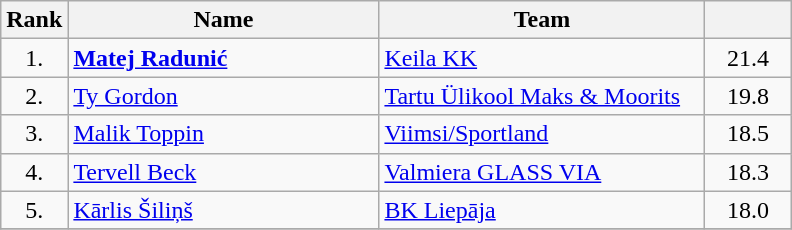<table class="wikitable" style="text-align: center;">
<tr>
<th>Rank</th>
<th width=200>Name</th>
<th width=210>Team</th>
<th width=50></th>
</tr>
<tr>
<td>1.</td>
<td align="left"> <strong><a href='#'>Matej Radunić</a></strong></td>
<td style="text-align:left;"> <a href='#'>Keila KK</a></td>
<td>21.4</td>
</tr>
<tr>
<td>2.</td>
<td align="left"> <a href='#'>Ty Gordon</a></td>
<td style="text-align:left;"> <a href='#'>Tartu Ülikool Maks & Moorits</a></td>
<td>19.8</td>
</tr>
<tr>
<td>3.</td>
<td align="left"> <a href='#'>Malik Toppin</a></td>
<td style="text-align:left;"> <a href='#'>Viimsi/Sportland</a></td>
<td>18.5</td>
</tr>
<tr>
<td>4.</td>
<td align="left"> <a href='#'>Tervell Beck</a></td>
<td style="text-align:left;"> <a href='#'>Valmiera GLASS VIA</a></td>
<td>18.3</td>
</tr>
<tr>
<td>5.</td>
<td align="left"> <a href='#'>Kārlis Šiliņš</a></td>
<td style="text-align:left;"> <a href='#'>BK Liepāja</a></td>
<td>18.0</td>
</tr>
<tr>
</tr>
</table>
